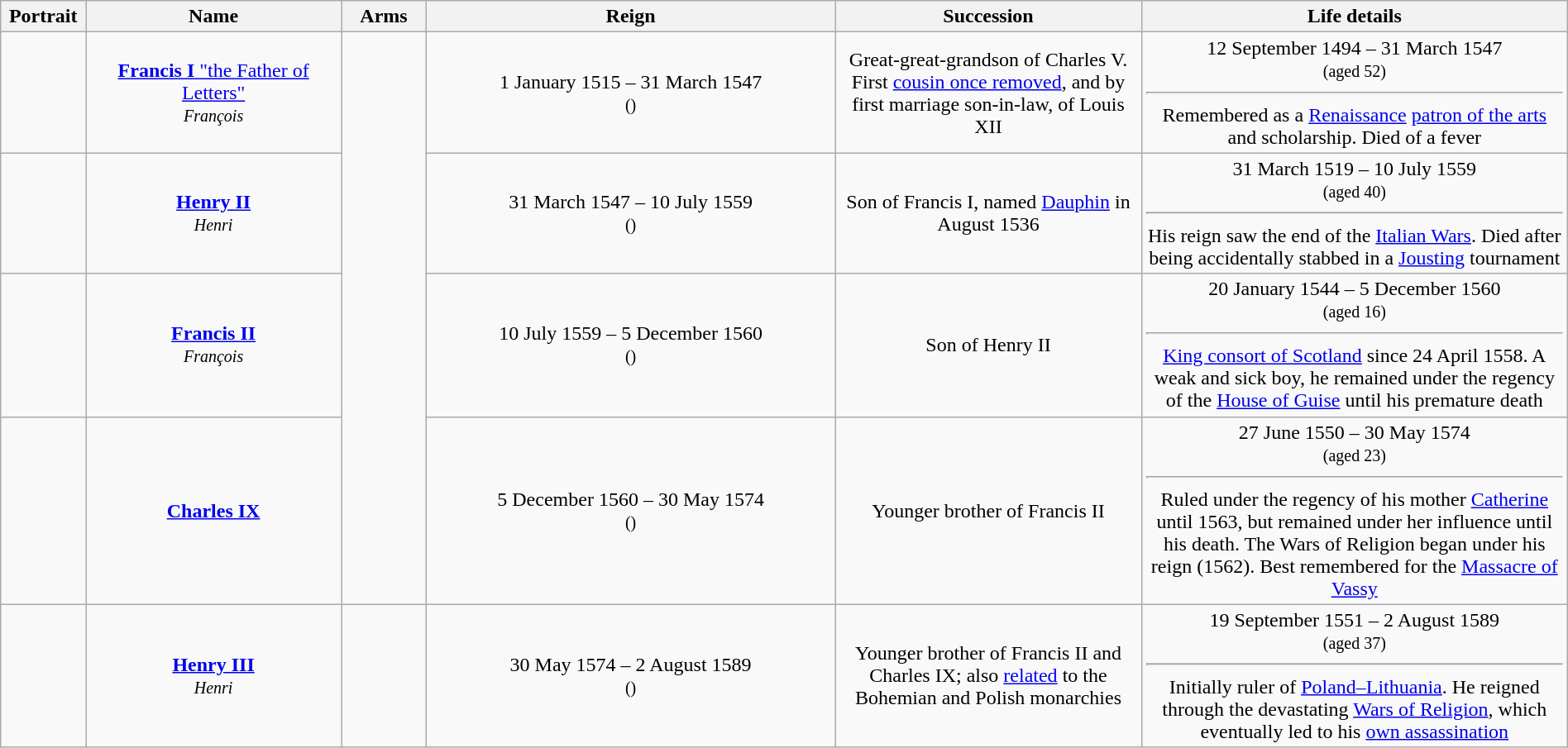<table class="wikitable" style="text-align:center; width:100%;">
<tr>
<th width="5%">Portrait</th>
<th width="15%">Name</th>
<th width="5%">Arms</th>
<th width="24%">Reign</th>
<th width="18%">Succession</th>
<th width="25%">Life details</th>
</tr>
<tr>
<td></td>
<td><a href='#'><strong>Francis I</strong> "the Father of Letters"</a> <br><small><em>François</em></small></td>
<td rowspan="4"></td>
<td>1 January 1515 – 31 March 1547<br><small>()</small></td>
<td>Great-great-grandson of Charles V. First <a href='#'>cousin once removed</a>, and by first marriage son-in-law, of Louis XII</td>
<td>12 September 1494 – 31 March 1547<br><small>(aged 52)</small><hr>Remembered as a <a href='#'>Renaissance</a> <a href='#'>patron of the arts</a> and scholarship. Died of a fever</td>
</tr>
<tr>
<td></td>
<td><a href='#'><strong>Henry II</strong></a> <br><small><em>Henri</em></small></td>
<td>31 March 1547 – 10 July 1559<br><small>()</small></td>
<td>Son of Francis I, named <a href='#'>Dauphin</a> in August 1536</td>
<td>31 March 1519 – 10 July 1559<br><small>(aged 40)</small><hr>His reign saw the end of the <a href='#'>Italian Wars</a>. Died after being accidentally stabbed in a <a href='#'>Jousting</a> tournament</td>
</tr>
<tr>
<td></td>
<td><a href='#'><strong>Francis II</strong></a> <br><small><em>François</em></small></td>
<td>10 July 1559 – 5 December 1560<br><small>()</small></td>
<td>Son of Henry II</td>
<td>20 January 1544 – 5 December 1560<br><small>(aged 16)</small><hr><a href='#'>King consort of Scotland</a> since 24 April 1558. A weak and sick boy, he remained under the regency of the <a href='#'>House of Guise</a> until his premature death</td>
</tr>
<tr>
<td></td>
<td><a href='#'><strong>Charles IX</strong></a></td>
<td>5 December 1560 – 30 May 1574<br><small>()</small></td>
<td>Younger brother of Francis II</td>
<td>27 June 1550 – 30 May 1574<br><small>(aged 23)</small><hr>Ruled under the regency of his mother <a href='#'>Catherine</a> until 1563, but remained under her influence until his death. The Wars of Religion began under his reign (1562). Best remembered for the <a href='#'>Massacre of Vassy</a></td>
</tr>
<tr>
<td></td>
<td><a href='#'><strong>Henry III</strong></a><br><small><em>Henri</em></small></td>
<td></td>
<td>30 May 1574 – 2 August 1589<br><small>()</small></td>
<td>Younger brother of Francis II and Charles IX; also <a href='#'>related</a> to the Bohemian and Polish monarchies</td>
<td>19 September 1551 – 2 August 1589<br><small>(aged 37)</small><hr>Initially ruler of <a href='#'>Poland–Lithuania</a>. He reigned through the devastating <a href='#'>Wars of Religion</a>, which eventually led to his <a href='#'>own assassination</a></td>
</tr>
</table>
